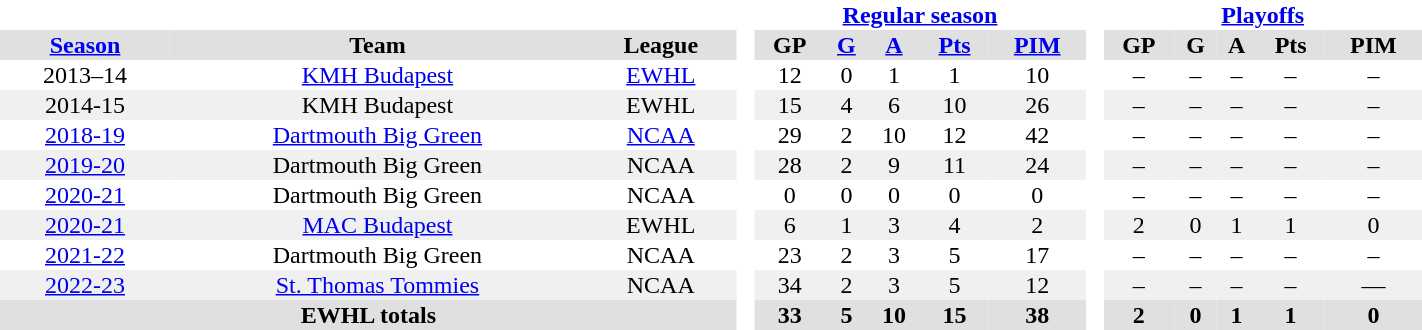<table border="0" cellpadding="1" cellspacing="0" width="75%" style="text-align:center">
<tr>
<th colspan="3" bgcolor="#ffffff"> </th>
<th rowspan="96" bgcolor="#ffffff"> </th>
<th colspan="5"><a href='#'>Regular season</a></th>
<th rowspan="96" bgcolor="#ffffff"> </th>
<th colspan="5"><a href='#'>Playoffs</a></th>
</tr>
<tr bgcolor="#e0e0e0">
<th><a href='#'>Season</a></th>
<th>Team</th>
<th>League</th>
<th>GP</th>
<th><a href='#'>G</a></th>
<th><a href='#'>A</a></th>
<th><a href='#'>Pts</a></th>
<th><a href='#'>PIM</a></th>
<th>GP</th>
<th>G</th>
<th>A</th>
<th>Pts</th>
<th>PIM</th>
</tr>
<tr>
<td>2013–14</td>
<td><a href='#'>KMH Budapest</a></td>
<td><a href='#'>EWHL</a></td>
<td>12</td>
<td>0</td>
<td>1</td>
<td>1</td>
<td>10</td>
<td>–</td>
<td>–</td>
<td>–</td>
<td>–</td>
<td>–</td>
</tr>
<tr bgcolor="#f0f0f0">
<td>2014-15</td>
<td>KMH Budapest</td>
<td>EWHL</td>
<td>15</td>
<td>4</td>
<td>6</td>
<td>10</td>
<td>26</td>
<td>–</td>
<td>–</td>
<td>–</td>
<td>–</td>
<td>–</td>
</tr>
<tr>
</tr>
<tr>
<td><a href='#'>2018-19</a></td>
<td><a href='#'>Dartmouth Big Green</a></td>
<td><a href='#'>NCAA</a></td>
<td>29</td>
<td>2</td>
<td>10</td>
<td>12</td>
<td>42</td>
<td>–</td>
<td>–</td>
<td>–</td>
<td>–</td>
<td>–</td>
</tr>
<tr bgcolor="#f0f0f0">
<td><a href='#'>2019-20</a></td>
<td>Dartmouth Big Green</td>
<td>NCAA</td>
<td>28</td>
<td>2</td>
<td>9</td>
<td>11</td>
<td>24</td>
<td>–</td>
<td>–</td>
<td>–</td>
<td>–</td>
<td>–</td>
</tr>
<tr>
<td><a href='#'>2020-21</a></td>
<td>Dartmouth Big Green</td>
<td>NCAA</td>
<td>0</td>
<td>0</td>
<td>0</td>
<td>0</td>
<td>0</td>
<td>–</td>
<td>–</td>
<td>–</td>
<td>–</td>
<td>–</td>
</tr>
<tr bgcolor="#f0f0f0">
<td><a href='#'>2020-21</a></td>
<td><a href='#'>MAC Budapest</a></td>
<td>EWHL</td>
<td>6</td>
<td>1</td>
<td>3</td>
<td>4</td>
<td>2</td>
<td>2</td>
<td>0</td>
<td>1</td>
<td>1</td>
<td>0</td>
</tr>
<tr>
<td><a href='#'>2021-22</a></td>
<td>Dartmouth Big Green</td>
<td>NCAA</td>
<td>23</td>
<td>2</td>
<td>3</td>
<td>5</td>
<td>17</td>
<td>–</td>
<td>–</td>
<td>–</td>
<td>–</td>
<td>–</td>
</tr>
<tr bgcolor="#f0f0f0">
<td><a href='#'>2022-23</a></td>
<td><a href='#'>St. Thomas Tommies</a></td>
<td>NCAA</td>
<td>34</td>
<td>2</td>
<td>3</td>
<td>5</td>
<td>12</td>
<td>–</td>
<td>–</td>
<td>–</td>
<td>–</td>
<td>—</td>
</tr>
<tr bgcolor="#e0e0e0">
<th colspan="3">EWHL totals</th>
<th>33</th>
<th>5</th>
<th>10</th>
<th>15</th>
<th>38</th>
<th>2</th>
<th>0</th>
<th>1</th>
<th>1</th>
<th>0</th>
</tr>
</table>
